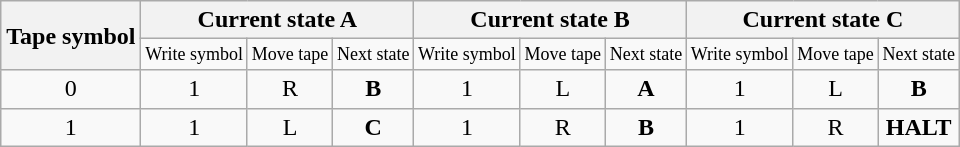<table class="wikitable" style="text-align:center">
<tr>
<th rowspan="2">Tape symbol</th>
<th colspan="3">Current state A</th>
<th colspan="3">Current state B</th>
<th colspan="3">Current state C</th>
</tr>
<tr style="font-size:9pt">
<td>Write symbol</td>
<td>Move tape</td>
<td>Next state</td>
<td>Write symbol</td>
<td>Move tape</td>
<td>Next state</td>
<td>Write symbol</td>
<td>Move tape</td>
<td>Next state</td>
</tr>
<tr>
<td>0</td>
<td>1</td>
<td>R</td>
<td><strong>B</strong></td>
<td>1</td>
<td>L</td>
<td><strong>A</strong></td>
<td>1</td>
<td>L</td>
<td><strong>B</strong></td>
</tr>
<tr>
<td>1</td>
<td>1</td>
<td>L</td>
<td><strong>C</strong></td>
<td>1</td>
<td>R</td>
<td><strong>B</strong></td>
<td>1</td>
<td>R</td>
<td><strong>HALT</strong></td>
</tr>
</table>
